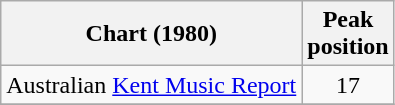<table class="wikitable sortable">
<tr>
<th>Chart (1980)</th>
<th>Peak<br>position</th>
</tr>
<tr>
<td>Australian <a href='#'>Kent Music Report</a></td>
<td style="text-align:center;">17</td>
</tr>
<tr>
</tr>
</table>
